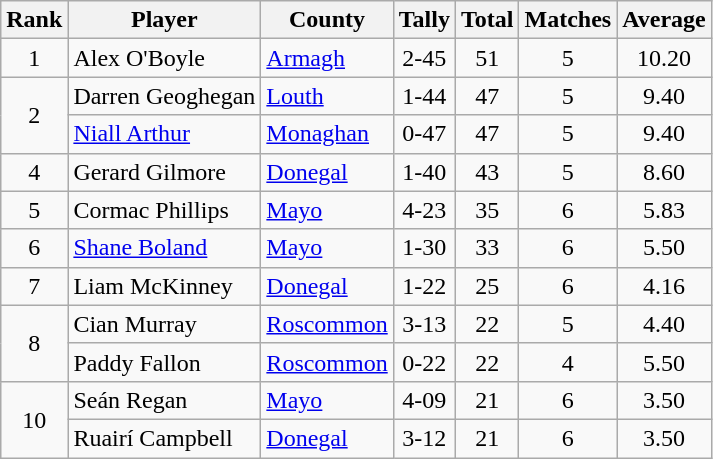<table class="wikitable">
<tr>
<th>Rank</th>
<th>Player</th>
<th>County</th>
<th>Tally</th>
<th>Total</th>
<th>Matches</th>
<th>Average</th>
</tr>
<tr>
<td rowspan=1 align=center>1</td>
<td>Alex O'Boyle</td>
<td><a href='#'>Armagh</a></td>
<td align=center>2-45</td>
<td align=center>51</td>
<td align=center>5</td>
<td align=center>10.20</td>
</tr>
<tr>
<td rowspan=2 align=center>2</td>
<td>Darren Geoghegan</td>
<td><a href='#'>Louth</a></td>
<td align=center>1-44</td>
<td align=center>47</td>
<td align=center>5</td>
<td align=center>9.40</td>
</tr>
<tr>
<td><a href='#'>Niall Arthur</a></td>
<td><a href='#'>Monaghan</a></td>
<td align=center>0-47</td>
<td align=center>47</td>
<td align=center>5</td>
<td align=center>9.40</td>
</tr>
<tr>
<td rowspan=1 align=center>4</td>
<td>Gerard Gilmore</td>
<td><a href='#'>Donegal</a></td>
<td align=center>1-40</td>
<td align=center>43</td>
<td align=center>5</td>
<td align=center>8.60</td>
</tr>
<tr>
<td rowspan=1 align=center>5</td>
<td>Cormac Phillips</td>
<td><a href='#'>Mayo</a></td>
<td align=center>4-23</td>
<td align=center>35</td>
<td align=center>6</td>
<td align=center>5.83</td>
</tr>
<tr>
<td rowspan=1 align=center>6</td>
<td><a href='#'>Shane Boland</a></td>
<td><a href='#'>Mayo</a></td>
<td align=center>1-30</td>
<td align=center>33</td>
<td align=center>6</td>
<td align=center>5.50</td>
</tr>
<tr>
<td rowspan=1 align=center>7</td>
<td>Liam McKinney</td>
<td><a href='#'>Donegal</a></td>
<td align=center>1-22</td>
<td align=center>25</td>
<td align=center>6</td>
<td align=center>4.16</td>
</tr>
<tr>
<td rowspan=2 align=center>8</td>
<td>Cian Murray</td>
<td><a href='#'>Roscommon</a></td>
<td align=center>3-13</td>
<td align=center>22</td>
<td align=center>5</td>
<td align=center>4.40</td>
</tr>
<tr>
<td>Paddy Fallon</td>
<td><a href='#'>Roscommon</a></td>
<td align=center>0-22</td>
<td align=center>22</td>
<td align=center>4</td>
<td align=center>5.50</td>
</tr>
<tr>
<td rowspan=2 align=center>10</td>
<td>Seán Regan</td>
<td><a href='#'>Mayo</a></td>
<td align=center>4-09</td>
<td align=center>21</td>
<td align=center>6</td>
<td align=center>3.50</td>
</tr>
<tr>
<td>Ruairí Campbell</td>
<td><a href='#'>Donegal</a></td>
<td align=center>3-12</td>
<td align=center>21</td>
<td align=center>6</td>
<td align=center>3.50</td>
</tr>
</table>
